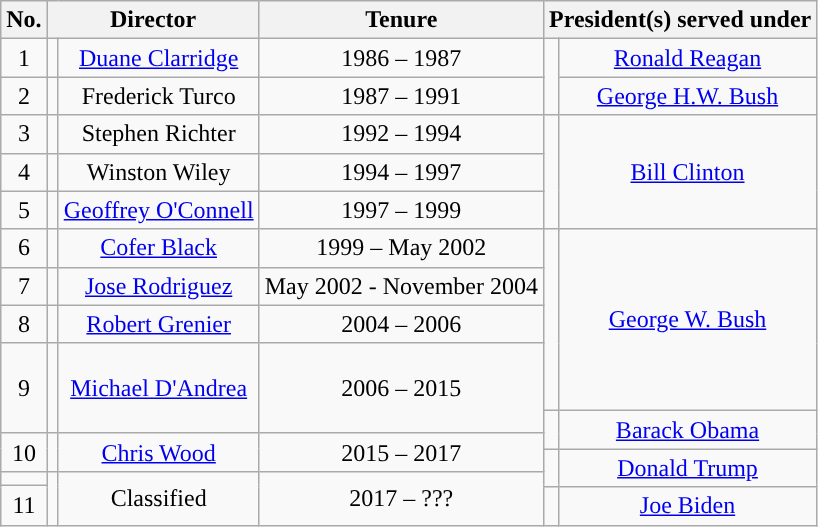<table class="wikitable" style="text-align:center">
<tr>
<th>No.</th>
<th colspan="2">Director</th>
<th>Tenure</th>
<th colspan="2">President(s) served under</th>
</tr>
<tr>
<td>1</td>
<td></td>
<td><a href='#'>Duane Clarridge</a></td>
<td>1986 – 1987</td>
<td rowspan="3" style="background: "></td>
<td rowspan="2"><a href='#'>Ronald Reagan</a></td>
</tr>
<tr>
<td rowspan="2">2</td>
<td rowspan="2"></td>
<td rowspan="2">Frederick Turco</td>
<td rowspan="2">1987 – 1991</td>
</tr>
<tr>
<td><a href='#'>George H.W. Bush</a></td>
</tr>
<tr>
<td>3</td>
<td></td>
<td>Stephen Richter</td>
<td>1992 – 1994</td>
<td rowspan="4" style="background: "></td>
<td rowspan="4"><a href='#'>Bill Clinton</a></td>
</tr>
<tr>
<td>4</td>
<td></td>
<td>Winston Wiley</td>
<td>1994 – 1997</td>
</tr>
<tr>
<td>5</td>
<td></td>
<td><a href='#'>Geoffrey O'Connell</a></td>
<td>1997 – 1999</td>
</tr>
<tr>
<td rowspan="2">6</td>
<td rowspan="2"></td>
<td rowspan="2"><a href='#'>Cofer Black</a></td>
<td rowspan="2">1999 – May 2002</td>
</tr>
<tr>
<td rowspan="4" style="background: "></td>
<td rowspan="4"><a href='#'>George W. Bush</a></td>
</tr>
<tr>
<td>7</td>
<td></td>
<td><a href='#'>Jose Rodriguez</a></td>
<td>May 2002 - November 2004</td>
</tr>
<tr>
<td>8</td>
<td></td>
<td><a href='#'>Robert Grenier</a></td>
<td>2004 – 2006</td>
</tr>
<tr style="height: 45px">
<td rowspan="2">9</td>
<td rowspan="2"></td>
<td rowspan="2"><a href='#'>Michael D'Andrea</a></td>
<td rowspan="2">2006 – 2015</td>
</tr>
<tr style="height: 15px">
<td rowspan="2" style="background: "></td>
<td rowspan="2"><a href='#'>Barack Obama</a></td>
</tr>
<tr>
<td rowspan="2">10</td>
<td rowspan="2"></td>
<td rowspan="2"><a href='#'>Chris Wood</a></td>
<td rowspan="2">2015 – 2017</td>
</tr>
<tr>
<td rowspan="3" style="background: "></td>
<td rowspan="3"><a href='#'>Donald Trump</a></td>
</tr>
<tr>
<td></td>
<td rowspan="3"></td>
<td rowspan="3">Classified</td>
<td rowspan="3">2017 – ???</td>
</tr>
<tr>
<td rowspan="2">11</td>
</tr>
<tr>
<td rowspan="2" style="background: "></td>
<td><a href='#'>Joe Biden</a></td>
</tr>
</table>
